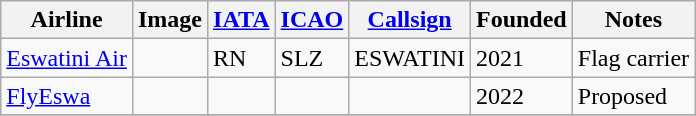<table class="wikitable sortable">
<tr>
<th>Airline</th>
<th>Image</th>
<th><a href='#'>IATA</a></th>
<th><a href='#'>ICAO</a></th>
<th><a href='#'>Callsign</a></th>
<th>Founded</th>
<th>Notes</th>
</tr>
<tr>
<td><a href='#'>Eswatini Air</a></td>
<td></td>
<td>RN</td>
<td>SLZ</td>
<td>ESWATINI</td>
<td>2021</td>
<td>Flag carrier</td>
</tr>
<tr>
<td><a href='#'>FlyEswa</a></td>
<td></td>
<td></td>
<td></td>
<td></td>
<td>2022</td>
<td>Proposed</td>
</tr>
<tr>
</tr>
</table>
